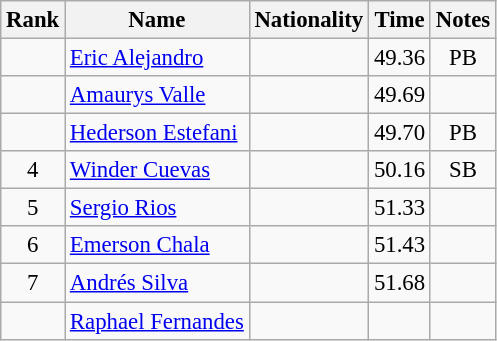<table class="wikitable sortable" style="text-align:center;font-size:95%">
<tr>
<th>Rank</th>
<th>Name</th>
<th>Nationality</th>
<th>Time</th>
<th>Notes</th>
</tr>
<tr>
<td></td>
<td align=left><a href='#'>Eric Alejandro</a></td>
<td align=left></td>
<td>49.36</td>
<td>PB</td>
</tr>
<tr>
<td></td>
<td align=left><a href='#'>Amaurys Valle</a></td>
<td align=left></td>
<td>49.69</td>
<td></td>
</tr>
<tr>
<td></td>
<td align=left><a href='#'>Hederson Estefani</a></td>
<td align=left></td>
<td>49.70</td>
<td>PB</td>
</tr>
<tr>
<td>4</td>
<td align=left><a href='#'>Winder Cuevas</a></td>
<td align=left></td>
<td>50.16</td>
<td>SB</td>
</tr>
<tr>
<td>5</td>
<td align=left><a href='#'>Sergio Rios</a></td>
<td align=left></td>
<td>51.33</td>
<td></td>
</tr>
<tr>
<td>6</td>
<td align=left><a href='#'>Emerson Chala</a></td>
<td align=left></td>
<td>51.43</td>
<td></td>
</tr>
<tr>
<td>7</td>
<td align=left><a href='#'>Andrés Silva</a></td>
<td align=left></td>
<td>51.68</td>
<td></td>
</tr>
<tr>
<td></td>
<td align=left><a href='#'>Raphael Fernandes</a></td>
<td align=left></td>
<td></td>
<td></td>
</tr>
</table>
